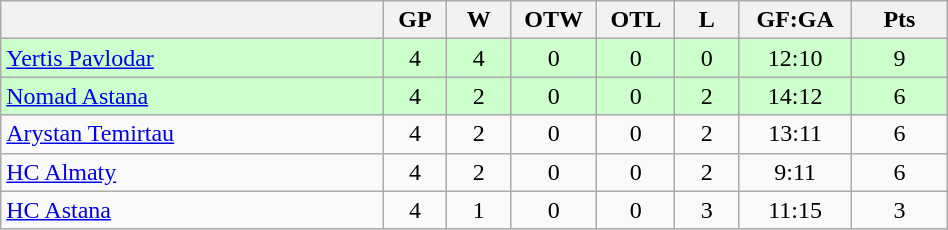<table class="wikitable" width="50%">
<tr>
<th width="30%" bgcolor="#e0e0e0"></th>
<th width="5%" bgcolor="#e0e0e0">GP</th>
<th width="5%" bgcolor="#e0e0e0">W</th>
<th width="5%" bgcolor="#e0e0e0">OTW</th>
<th width="5%" bgcolor="#e0e0e0">OTL</th>
<th width="5%" bgcolor="#e0e0e0">L</th>
<th width="7.5%" bgcolor="#e0e0e0">GF:GA</th>
<th width="7.5%" bgcolor="#e0e0e0">Pts</th>
</tr>
<tr align="center" bgcolor="#CCFFCC">
<td align="left"><a href='#'>Yertis Pavlodar</a></td>
<td>4</td>
<td>4</td>
<td>0</td>
<td>0</td>
<td>0</td>
<td>12:10</td>
<td>9</td>
</tr>
<tr align="center" bgcolor="#CCFFCC">
<td align="left"><a href='#'>Nomad Astana</a></td>
<td>4</td>
<td>2</td>
<td>0</td>
<td>0</td>
<td>2</td>
<td>14:12</td>
<td>6</td>
</tr>
<tr align="center">
<td align="left"><a href='#'>Arystan Temirtau</a></td>
<td>4</td>
<td>2</td>
<td>0</td>
<td>0</td>
<td>2</td>
<td>13:11</td>
<td>6</td>
</tr>
<tr align="center">
<td align="left"><a href='#'>HC Almaty</a></td>
<td>4</td>
<td>2</td>
<td>0</td>
<td>0</td>
<td>2</td>
<td>9:11</td>
<td>6</td>
</tr>
<tr align="center">
<td align="left"><a href='#'>HC Astana</a></td>
<td>4</td>
<td>1</td>
<td>0</td>
<td>0</td>
<td>3</td>
<td>11:15</td>
<td>3</td>
</tr>
</table>
